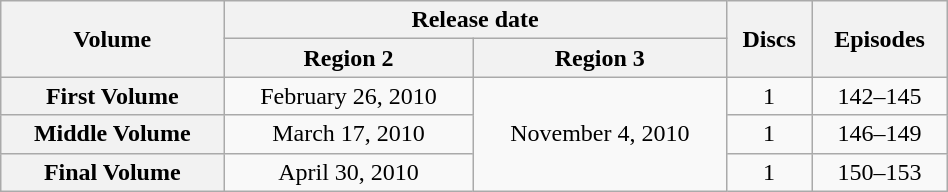<table class="wikitable" style="width: 50%; text-align: center;">
<tr>
<th rowspan=2>Volume</th>
<th colspan=2>Release date</th>
<th rowspan=2>Discs</th>
<th rowspan=2>Episodes</th>
</tr>
<tr>
<th>Region 2</th>
<th>Region 3</th>
</tr>
<tr>
<th>First Volume</th>
<td>February 26, 2010</td>
<td rowspan=3>November 4, 2010</td>
<td>1</td>
<td>142–145</td>
</tr>
<tr>
<th>Middle Volume</th>
<td>March 17, 2010</td>
<td>1</td>
<td>146–149</td>
</tr>
<tr>
<th>Final Volume</th>
<td>April 30, 2010</td>
<td>1</td>
<td>150–153</td>
</tr>
</table>
